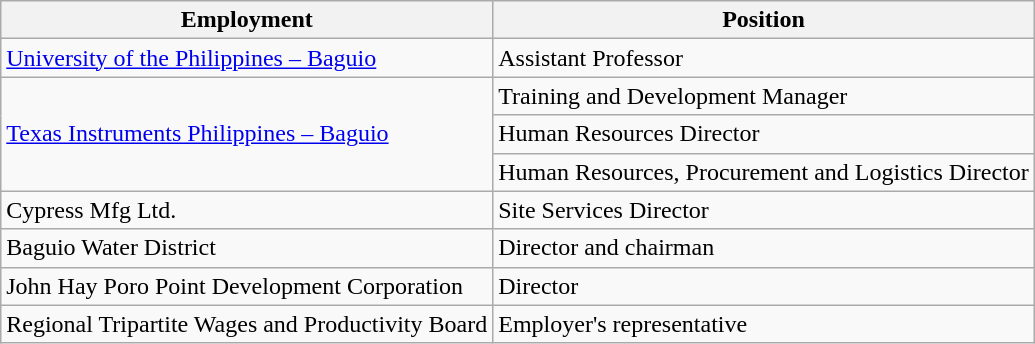<table class="wikitable">
<tr>
<th>Employment</th>
<th>Position</th>
</tr>
<tr>
<td><a href='#'>University of the Philippines – Baguio</a></td>
<td>Assistant Professor</td>
</tr>
<tr>
<td rowspan="3"><a href='#'>Texas Instruments Philippines – Baguio</a></td>
<td>Training and Development Manager</td>
</tr>
<tr>
<td>Human Resources Director</td>
</tr>
<tr>
<td>Human Resources, Procurement and Logistics Director</td>
</tr>
<tr>
<td>Cypress Mfg Ltd.</td>
<td>Site Services Director</td>
</tr>
<tr>
<td>Baguio Water District</td>
<td>Director and chairman</td>
</tr>
<tr>
<td>John Hay Poro Point Development Corporation</td>
<td>Director</td>
</tr>
<tr>
<td>Regional Tripartite Wages and Productivity Board</td>
<td>Employer's representative</td>
</tr>
</table>
